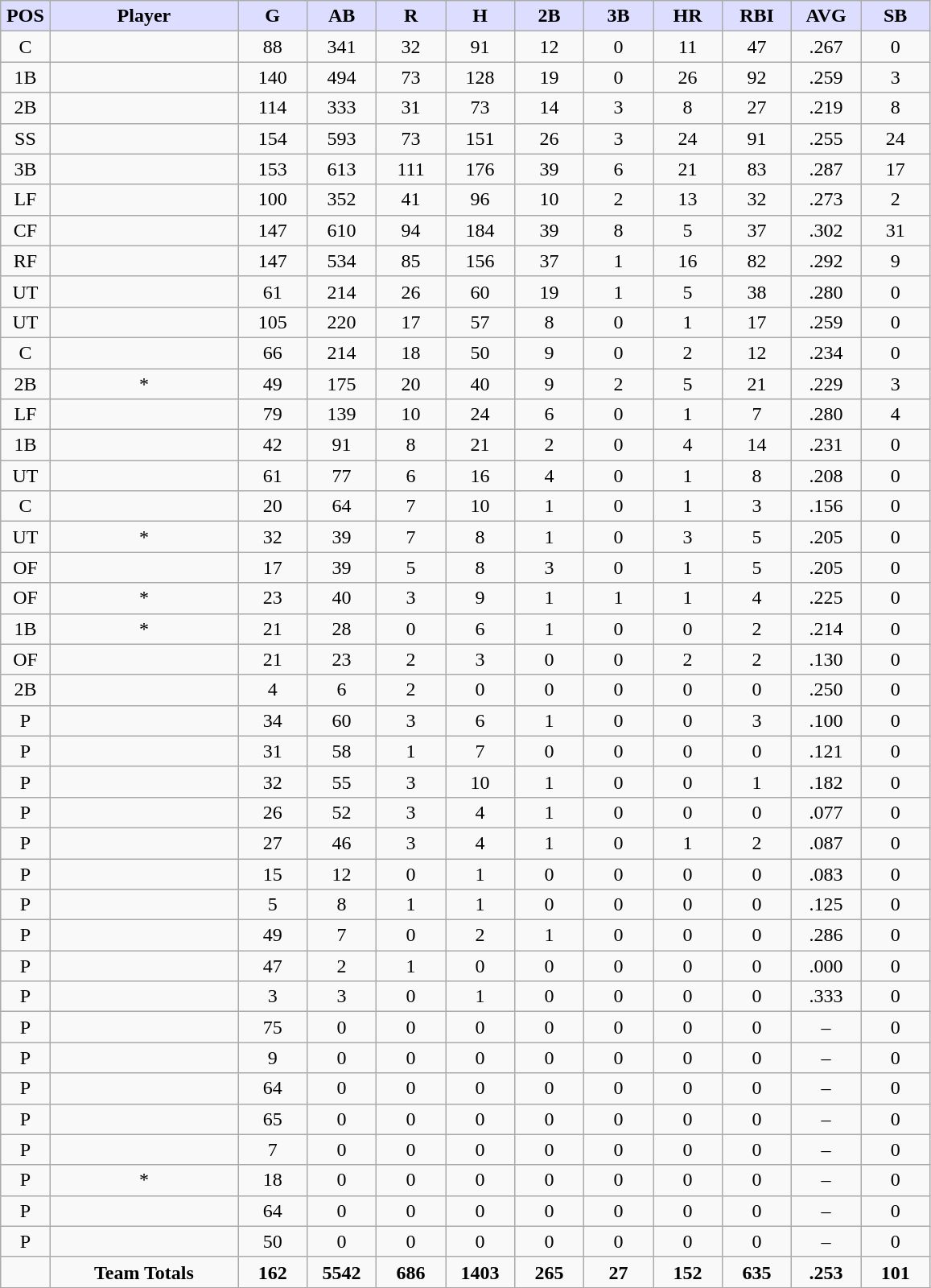<table class="wikitable sortable">
<tr>
<th style="background:#ddf; width:5%;">POS</th>
<th style="background:#ddf; width:19%;">Player</th>
<th style="background:#ddf; width:7%;">G</th>
<th style="background:#ddf; width:7%;">AB</th>
<th style="background:#ddf; width:7%;">R</th>
<th style="background:#ddf; width:7%;">H</th>
<th style="background:#ddf; width:7%;">2B</th>
<th style="background:#ddf; width:7%;">3B</th>
<th style="background:#ddf; width:7%;">HR</th>
<th style="background:#ddf; width:7%;">RBI</th>
<th style="background:#ddf; width:7%;">AVG</th>
<th style="background:#ddf; width:7%;">SB</th>
</tr>
<tr style="text-align:center;">
<td>C</td>
<td></td>
<td>88</td>
<td>341</td>
<td>32</td>
<td>91</td>
<td>12</td>
<td>0</td>
<td>11</td>
<td>47</td>
<td>.267</td>
<td>0</td>
</tr>
<tr style="text-align:center;">
<td>1B</td>
<td></td>
<td>140</td>
<td>494</td>
<td>73</td>
<td>128</td>
<td>19</td>
<td>0</td>
<td>26</td>
<td>92</td>
<td>.259</td>
<td>3</td>
</tr>
<tr style="text-align:center;">
<td>2B</td>
<td></td>
<td>114</td>
<td>333</td>
<td>31</td>
<td>73</td>
<td>14</td>
<td>3</td>
<td>8</td>
<td>27</td>
<td>.219</td>
<td>8</td>
</tr>
<tr style="text-align:center;">
<td>SS</td>
<td></td>
<td>154</td>
<td>593</td>
<td>73</td>
<td>151</td>
<td>26</td>
<td>3</td>
<td>24</td>
<td>91</td>
<td>.255</td>
<td>24</td>
</tr>
<tr style="text-align:center;">
<td>3B</td>
<td></td>
<td>153</td>
<td>613</td>
<td>111</td>
<td>176</td>
<td>39</td>
<td>6</td>
<td>21</td>
<td>83</td>
<td>.287</td>
<td>17</td>
</tr>
<tr style="text-align:center;">
<td>LF</td>
<td></td>
<td>100</td>
<td>352</td>
<td>41</td>
<td>96</td>
<td>10</td>
<td>2</td>
<td>13</td>
<td>32</td>
<td>.273</td>
<td>2</td>
</tr>
<tr style="text-align:center;">
<td>CF</td>
<td></td>
<td>147</td>
<td>610</td>
<td>94</td>
<td>184</td>
<td>39</td>
<td>8</td>
<td>5</td>
<td>37</td>
<td>.302</td>
<td>31</td>
</tr>
<tr style="text-align:center;">
<td>RF</td>
<td></td>
<td>147</td>
<td>534</td>
<td>85</td>
<td>156</td>
<td>37</td>
<td>1</td>
<td>16</td>
<td>82</td>
<td>.292</td>
<td>9</td>
</tr>
<tr style="text-align:center;">
<td>UT</td>
<td></td>
<td>61</td>
<td>214</td>
<td>26</td>
<td>60</td>
<td>19</td>
<td>1</td>
<td>5</td>
<td>38</td>
<td>.280</td>
<td>0</td>
</tr>
<tr style="text-align:center;">
<td>UT</td>
<td></td>
<td>105</td>
<td>220</td>
<td>17</td>
<td>57</td>
<td>8</td>
<td>0</td>
<td>1</td>
<td>17</td>
<td>.259</td>
<td>0</td>
</tr>
<tr style="text-align:center;">
<td>C</td>
<td></td>
<td>66</td>
<td>214</td>
<td>18</td>
<td>50</td>
<td>9</td>
<td>0</td>
<td>2</td>
<td>12</td>
<td>.234</td>
<td>0</td>
</tr>
<tr style="text-align:center;">
<td>2B</td>
<td>*</td>
<td>49</td>
<td>175</td>
<td>20</td>
<td>40</td>
<td>9</td>
<td>2</td>
<td>5</td>
<td>21</td>
<td>.229</td>
<td>3</td>
</tr>
<tr style="text-align:center;">
<td>LF</td>
<td></td>
<td>79</td>
<td>139</td>
<td>10</td>
<td>24</td>
<td>6</td>
<td>0</td>
<td>1</td>
<td>7</td>
<td>.280</td>
<td>4</td>
</tr>
<tr style="text-align:center;">
<td>1B</td>
<td></td>
<td>42</td>
<td>91</td>
<td>8</td>
<td>21</td>
<td>2</td>
<td>0</td>
<td>4</td>
<td>14</td>
<td>.231</td>
<td>0</td>
</tr>
<tr style="text-align:center;">
<td>UT</td>
<td></td>
<td>61</td>
<td>77</td>
<td>6</td>
<td>16</td>
<td>4</td>
<td>0</td>
<td>1</td>
<td>8</td>
<td>.208</td>
<td>0</td>
</tr>
<tr style="text-align:center;">
<td>C</td>
<td></td>
<td>20</td>
<td>64</td>
<td>7</td>
<td>10</td>
<td>1</td>
<td>0</td>
<td>1</td>
<td>3</td>
<td>.156</td>
<td>0</td>
</tr>
<tr style="text-align:center;">
<td>UT</td>
<td>*</td>
<td>32</td>
<td>39</td>
<td>7</td>
<td>8</td>
<td>1</td>
<td>0</td>
<td>3</td>
<td>5</td>
<td>.205</td>
<td>0</td>
</tr>
<tr style="text-align:center;">
<td>OF</td>
<td></td>
<td>17</td>
<td>39</td>
<td>5</td>
<td>8</td>
<td>3</td>
<td>0</td>
<td>1</td>
<td>5</td>
<td>.205</td>
<td>0</td>
</tr>
<tr style="text-align:center;">
<td>OF</td>
<td>*</td>
<td>23</td>
<td>40</td>
<td>3</td>
<td>9</td>
<td>1</td>
<td>1</td>
<td>1</td>
<td>4</td>
<td>.225</td>
<td>0</td>
</tr>
<tr style="text-align:center;">
<td>1B</td>
<td>*</td>
<td>21</td>
<td>28</td>
<td>0</td>
<td>6</td>
<td>1</td>
<td>0</td>
<td>0</td>
<td>2</td>
<td>.214</td>
<td>0</td>
</tr>
<tr style="text-align:center;">
<td>OF</td>
<td></td>
<td>21</td>
<td>23</td>
<td>2</td>
<td>3</td>
<td>0</td>
<td>0</td>
<td>2</td>
<td>2</td>
<td>.130</td>
<td>0</td>
</tr>
<tr style="text-align:center;">
<td>2B</td>
<td></td>
<td>4</td>
<td>6</td>
<td>2</td>
<td>0</td>
<td>0</td>
<td>0</td>
<td>0</td>
<td>0</td>
<td>.250</td>
<td>0</td>
</tr>
<tr style="text-align:center;">
<td>P</td>
<td></td>
<td>34</td>
<td>60</td>
<td>3</td>
<td>6</td>
<td>1</td>
<td>0</td>
<td>0</td>
<td>3</td>
<td>.100</td>
<td>0</td>
</tr>
<tr style="text-align:center;">
<td>P</td>
<td></td>
<td>31</td>
<td>58</td>
<td>1</td>
<td>7</td>
<td>0</td>
<td>0</td>
<td>0</td>
<td>0</td>
<td>.121</td>
<td>0</td>
</tr>
<tr style="text-align:center;">
<td>P</td>
<td></td>
<td>32</td>
<td>55</td>
<td>3</td>
<td>10</td>
<td>1</td>
<td>0</td>
<td>0</td>
<td>1</td>
<td>.182</td>
<td>0</td>
</tr>
<tr style="text-align:center;">
<td>P</td>
<td></td>
<td>26</td>
<td>52</td>
<td>3</td>
<td>4</td>
<td>1</td>
<td>0</td>
<td>0</td>
<td>0</td>
<td>.077</td>
<td>0</td>
</tr>
<tr style="text-align:center;">
<td>P</td>
<td></td>
<td>27</td>
<td>46</td>
<td>3</td>
<td>4</td>
<td>1</td>
<td>0</td>
<td>1</td>
<td>2</td>
<td>.087</td>
<td>0</td>
</tr>
<tr style="text-align:center;">
<td>P</td>
<td></td>
<td>15</td>
<td>12</td>
<td>0</td>
<td>1</td>
<td>0</td>
<td>0</td>
<td>0</td>
<td>0</td>
<td>.083</td>
<td>0</td>
</tr>
<tr style="text-align:center;">
<td>P</td>
<td></td>
<td>5</td>
<td>8</td>
<td>1</td>
<td>1</td>
<td>0</td>
<td>0</td>
<td>0</td>
<td>0</td>
<td>.125</td>
<td>0</td>
</tr>
<tr style="text-align:center;">
<td>P</td>
<td></td>
<td>49</td>
<td>7</td>
<td>0</td>
<td>2</td>
<td>1</td>
<td>0</td>
<td>0</td>
<td>0</td>
<td>.286</td>
<td>0</td>
</tr>
<tr style="text-align:center;">
<td>P</td>
<td></td>
<td>47</td>
<td>2</td>
<td>1</td>
<td>0</td>
<td>0</td>
<td>0</td>
<td>0</td>
<td>0</td>
<td>.000</td>
<td>0</td>
</tr>
<tr style="text-align:center;">
<td>P</td>
<td></td>
<td>3</td>
<td>3</td>
<td>0</td>
<td>1</td>
<td>0</td>
<td>0</td>
<td>0</td>
<td>0</td>
<td>.333</td>
<td>0</td>
</tr>
<tr style="text-align:center;">
<td>P</td>
<td></td>
<td>75</td>
<td>0</td>
<td>0</td>
<td>0</td>
<td>0</td>
<td>0</td>
<td>0</td>
<td>0</td>
<td>–</td>
<td>0</td>
</tr>
<tr style="text-align:center;">
<td>P</td>
<td></td>
<td>9</td>
<td>0</td>
<td>0</td>
<td>0</td>
<td>0</td>
<td>0</td>
<td>0</td>
<td>0</td>
<td>–</td>
<td>0</td>
</tr>
<tr style="text-align:center;">
<td>P</td>
<td></td>
<td>64</td>
<td>0</td>
<td>0</td>
<td>0</td>
<td>0</td>
<td>0</td>
<td>0</td>
<td>0</td>
<td>–</td>
<td>0</td>
</tr>
<tr style="text-align:center;">
<td>P</td>
<td></td>
<td>65</td>
<td>0</td>
<td>0</td>
<td>0</td>
<td>0</td>
<td>0</td>
<td>0</td>
<td>0</td>
<td>–</td>
<td>0</td>
</tr>
<tr style="text-align:center;">
<td>P</td>
<td></td>
<td>7</td>
<td>0</td>
<td>0</td>
<td>0</td>
<td>0</td>
<td>0</td>
<td>0</td>
<td>0</td>
<td>–</td>
<td>0</td>
</tr>
<tr style="text-align:center;">
<td>P</td>
<td>*</td>
<td>18</td>
<td>0</td>
<td>0</td>
<td>0</td>
<td>0</td>
<td>0</td>
<td>0</td>
<td>0</td>
<td>–</td>
<td>0</td>
</tr>
<tr style="text-align:center;">
<td>P</td>
<td></td>
<td>64</td>
<td>0</td>
<td>0</td>
<td>0</td>
<td>0</td>
<td>0</td>
<td>0</td>
<td>0</td>
<td>–</td>
<td>0</td>
</tr>
<tr style="text-align:center;">
<td>P</td>
<td></td>
<td>50</td>
<td>0</td>
<td>0</td>
<td>0</td>
<td>0</td>
<td>0</td>
<td>0</td>
<td>0</td>
<td>–</td>
<td>0</td>
</tr>
<tr align="center" class="unsortable">
<td></td>
<td><strong>Team Totals</strong></td>
<td><strong>162</strong></td>
<td><strong>5542</strong></td>
<td><strong>686</strong></td>
<td><strong>1403</strong></td>
<td><strong>265</strong></td>
<td><strong>27</strong></td>
<td><strong>152</strong></td>
<td><strong>635</strong></td>
<td><strong>.253</strong></td>
<td><strong>101</strong></td>
</tr>
</table>
